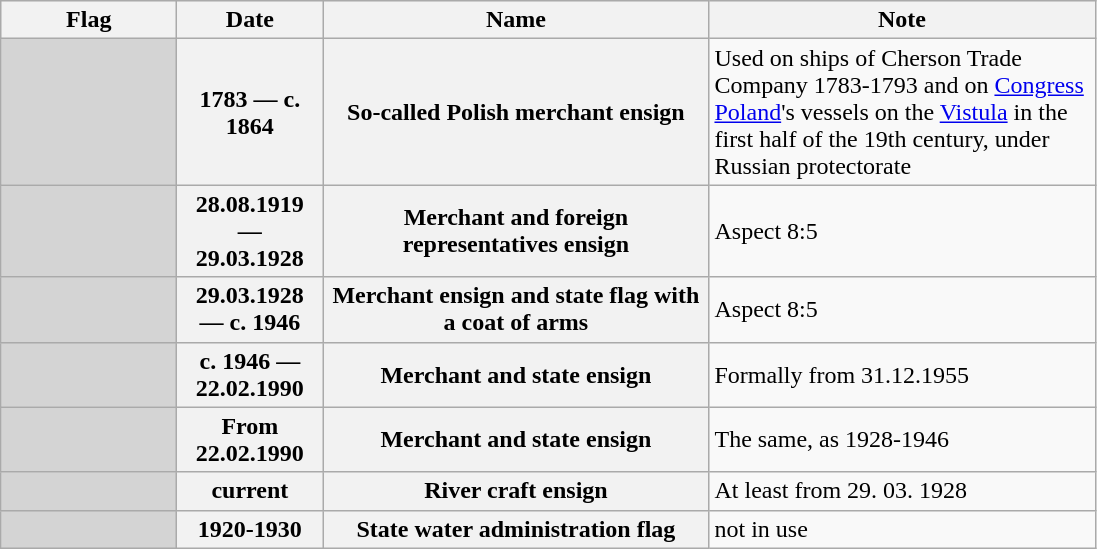<table class="wikitable" style="background: #f9f9f9">
<tr style="background:#efefef">
<th width="110">Flag</th>
<th width="90">Date</th>
<th width="250">Name</th>
<th width="250">Note</th>
</tr>
<tr>
<td style="background: #d4d4d4"></td>
<th>1783 — c. 1864</th>
<th>So-called Polish merchant ensign</th>
<td>Used on ships of Cherson Trade Company 1783-1793 and on <a href='#'>Congress Poland</a>'s vessels on the <a href='#'>Vistula</a> in the first half of the 19th century, under Russian protectorate</td>
</tr>
<tr>
<td style="background: #d4d4d4"></td>
<th>28.08.1919 — 29.03.1928</th>
<th>Merchant and foreign representatives ensign</th>
<td>Aspect 8:5</td>
</tr>
<tr>
<td style="background: #d4d4d4"></td>
<th>29.03.1928 — c. 1946</th>
<th>Merchant ensign and state flag with a coat of arms</th>
<td>Aspect 8:5</td>
</tr>
<tr>
<td style="background: #d4d4d4"></td>
<th>c. 1946 — 22.02.1990</th>
<th>Merchant and state ensign</th>
<td>Formally from 31.12.1955</td>
</tr>
<tr>
<td style="background: #d4d4d4"></td>
<th>From 22.02.1990</th>
<th>Merchant and state ensign</th>
<td>The same, as 1928-1946</td>
</tr>
<tr>
<td style="background: #d4d4d4"></td>
<th>current</th>
<th>River craft ensign</th>
<td>At least from 29. 03. 1928</td>
</tr>
<tr>
<td style="background: #d4d4d4"></td>
<th>1920-1930</th>
<th>State water administration flag</th>
<td>not in use</td>
</tr>
</table>
